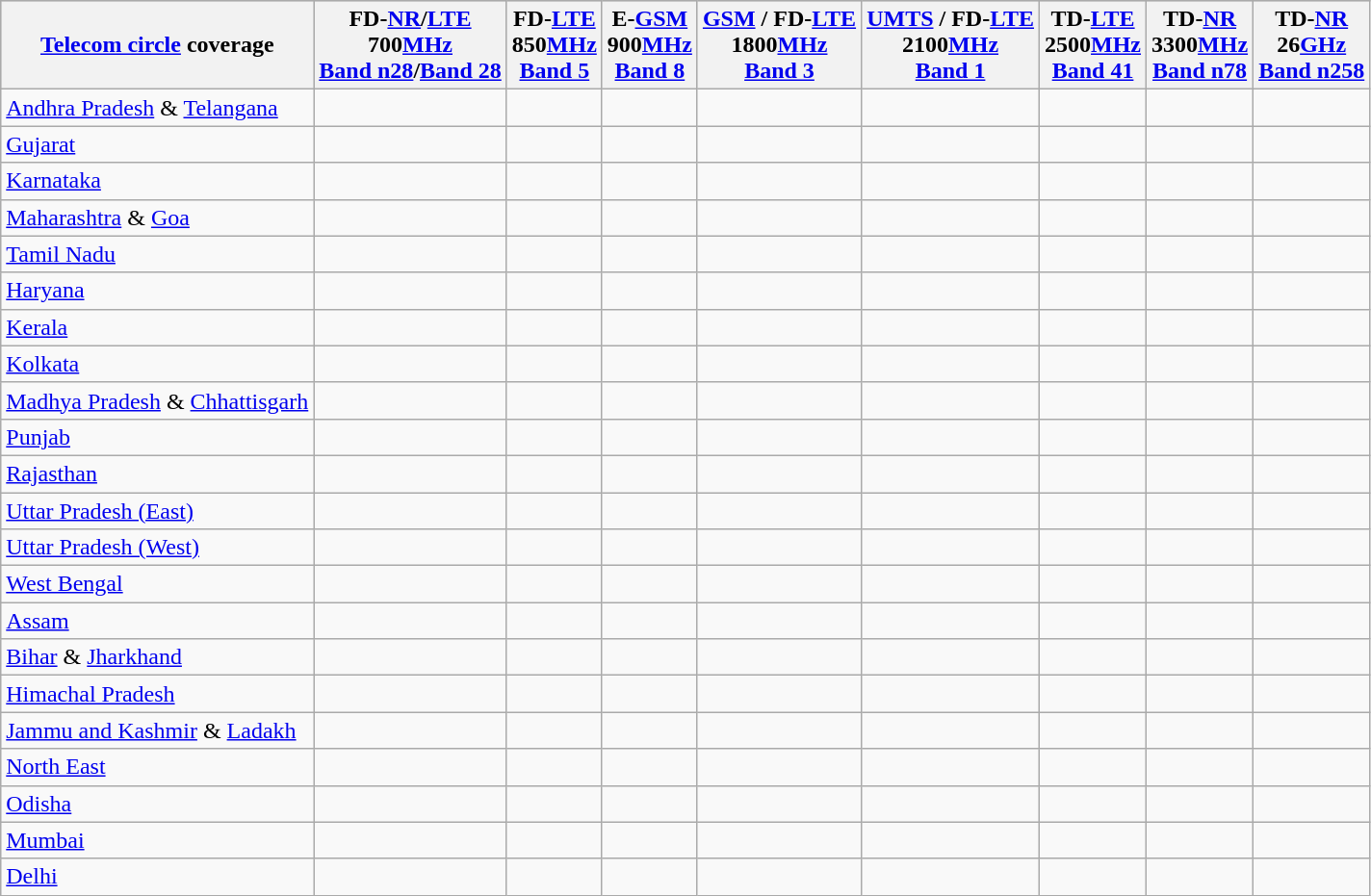<table class="wikitable sortable plainrowheaders">
<tr style="background:#ccc; text-align:center;">
<th scope="col"><a href='#'>Telecom circle</a> coverage</th>
<th scope="col">FD-<a href='#'>NR</a>/<a href='#'>LTE</a><br>700<a href='#'>MHz</a><br><a href='#'>Band n28</a>/<a href='#'>Band 28</a></th>
<th scope="col">FD-<a href='#'>LTE</a><br>850<a href='#'>MHz</a><br><a href='#'>Band 5</a></th>
<th scope="col">E-<a href='#'>GSM</a><br>900<a href='#'>MHz</a><br><a href='#'>Band 8</a></th>
<th scope="col"><a href='#'>GSM</a> / FD-<a href='#'>LTE</a><br>1800<a href='#'>MHz</a><br><a href='#'>Band 3</a></th>
<th scope="col"><a href='#'>UMTS</a> / FD-<a href='#'>LTE</a><br>2100<a href='#'>MHz</a><br><a href='#'>Band 1</a></th>
<th scope="col">TD-<a href='#'>LTE</a><br>2500<a href='#'>MHz</a><br><a href='#'>Band 41</a></th>
<th scope="col">TD-<a href='#'>NR</a><br>3300<a href='#'>MHz</a><br><a href='#'>Band n78</a></th>
<th scope="col">TD-<a href='#'>NR</a><br>26<a href='#'>GHz</a><br><a href='#'>Band n258</a></th>
</tr>
<tr>
<td><a href='#'>Andhra Pradesh</a> & <a href='#'>Telangana</a></td>
<td></td>
<td></td>
<td></td>
<td></td>
<td></td>
<td></td>
<td></td>
<td></td>
</tr>
<tr>
<td><a href='#'>Gujarat</a></td>
<td></td>
<td></td>
<td></td>
<td></td>
<td></td>
<td></td>
<td></td>
<td></td>
</tr>
<tr>
<td><a href='#'>Karnataka</a></td>
<td></td>
<td></td>
<td></td>
<td></td>
<td></td>
<td></td>
<td></td>
<td></td>
</tr>
<tr>
<td><a href='#'>Maharashtra</a> & <a href='#'>Goa</a></td>
<td></td>
<td></td>
<td></td>
<td></td>
<td></td>
<td></td>
<td></td>
<td></td>
</tr>
<tr>
<td><a href='#'>Tamil Nadu</a></td>
<td></td>
<td></td>
<td></td>
<td></td>
<td></td>
<td></td>
<td></td>
<td></td>
</tr>
<tr>
<td><a href='#'>Haryana</a></td>
<td></td>
<td></td>
<td></td>
<td></td>
<td></td>
<td></td>
<td></td>
<td></td>
</tr>
<tr>
<td><a href='#'>Kerala</a></td>
<td></td>
<td></td>
<td></td>
<td></td>
<td></td>
<td></td>
<td></td>
<td></td>
</tr>
<tr>
<td><a href='#'>Kolkata</a></td>
<td></td>
<td></td>
<td></td>
<td></td>
<td></td>
<td></td>
<td></td>
<td></td>
</tr>
<tr>
<td><a href='#'>Madhya Pradesh</a> & <a href='#'>Chhattisgarh</a></td>
<td></td>
<td></td>
<td></td>
<td></td>
<td></td>
<td></td>
<td></td>
<td></td>
</tr>
<tr>
<td><a href='#'>Punjab</a></td>
<td></td>
<td></td>
<td></td>
<td></td>
<td></td>
<td></td>
<td></td>
<td></td>
</tr>
<tr>
<td><a href='#'>Rajasthan</a></td>
<td></td>
<td></td>
<td></td>
<td></td>
<td></td>
<td></td>
<td></td>
<td></td>
</tr>
<tr>
<td><a href='#'>Uttar Pradesh (East)</a></td>
<td></td>
<td></td>
<td></td>
<td></td>
<td></td>
<td></td>
<td></td>
<td></td>
</tr>
<tr>
<td><a href='#'>Uttar Pradesh (West)</a></td>
<td></td>
<td></td>
<td></td>
<td></td>
<td></td>
<td></td>
<td></td>
<td></td>
</tr>
<tr>
<td><a href='#'>West Bengal</a></td>
<td></td>
<td></td>
<td></td>
<td></td>
<td></td>
<td></td>
<td></td>
<td></td>
</tr>
<tr>
<td><a href='#'>Assam</a></td>
<td></td>
<td></td>
<td></td>
<td></td>
<td></td>
<td></td>
<td></td>
<td></td>
</tr>
<tr>
<td><a href='#'>Bihar</a> & <a href='#'>Jharkhand</a></td>
<td></td>
<td></td>
<td></td>
<td></td>
<td></td>
<td></td>
<td></td>
<td></td>
</tr>
<tr>
<td><a href='#'>Himachal Pradesh</a></td>
<td></td>
<td></td>
<td></td>
<td></td>
<td></td>
<td></td>
<td></td>
<td></td>
</tr>
<tr>
<td><a href='#'>Jammu and Kashmir</a> & <a href='#'>Ladakh</a></td>
<td></td>
<td></td>
<td></td>
<td></td>
<td></td>
<td></td>
<td></td>
<td></td>
</tr>
<tr>
<td><a href='#'>North East</a></td>
<td></td>
<td></td>
<td></td>
<td></td>
<td></td>
<td></td>
<td></td>
<td></td>
</tr>
<tr>
<td><a href='#'>Odisha</a></td>
<td></td>
<td></td>
<td></td>
<td></td>
<td></td>
<td></td>
<td></td>
<td></td>
</tr>
<tr>
<td><a href='#'>Mumbai</a></td>
<td></td>
<td></td>
<td></td>
<td></td>
<td></td>
<td></td>
<td></td>
<td></td>
</tr>
<tr>
<td><a href='#'>Delhi</a></td>
<td></td>
<td></td>
<td></td>
<td></td>
<td></td>
<td></td>
<td></td>
<td></td>
</tr>
</table>
